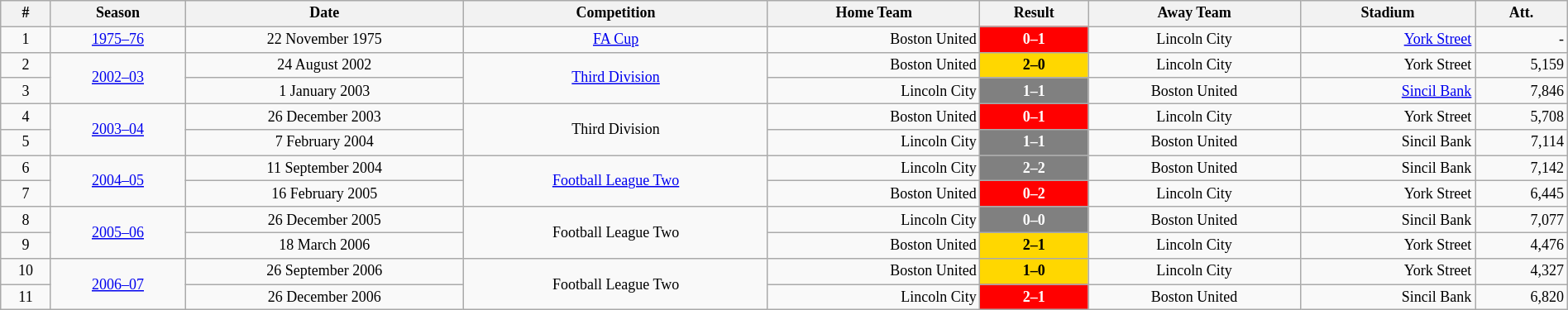<table class="wikitable" style="text-align: center; width: 100%; font-size: 12px">
<tr>
<th><strong>#</strong></th>
<th><strong>Season</strong></th>
<th><strong>Date</strong></th>
<th><strong>Competition</strong></th>
<th><strong>Home Team</strong></th>
<th><strong>Result</strong></th>
<th><strong>Away Team</strong></th>
<th><strong>Stadium</strong></th>
<th><strong>Att.</strong></th>
</tr>
<tr>
<td>1</td>
<td><a href='#'>1975–76</a></td>
<td>22 November 1975</td>
<td><a href='#'>FA Cup</a></td>
<td style="text-align:right;">Boston United</td>
<td style="background:#ff0000; text-align:center; color:white;"><strong>0–1</strong></td>
<td>Lincoln City</td>
<td style="text-align:right;"><a href='#'>York Street</a></td>
<td style="text-align:right;">-</td>
</tr>
<tr>
<td>2</td>
<td rowspan=2><a href='#'>2002–03</a></td>
<td>24 August 2002</td>
<td rowspan=2><a href='#'>Third Division</a></td>
<td style="text-align:right;">Boston United</td>
<td style="background:#FFD700; text-align:center; color:black;"><strong>2–0</strong></td>
<td>Lincoln City</td>
<td style="text-align:right;">York Street</td>
<td style="text-align:right;">5,159</td>
</tr>
<tr>
<td>3</td>
<td>1 January 2003</td>
<td style="text-align:right;">Lincoln City</td>
<td style="background:#808080; text-align:center; color:white;"><strong>1–1</strong></td>
<td>Boston United</td>
<td style="text-align:right;"><a href='#'>Sincil Bank</a></td>
<td style="text-align:right;">7,846</td>
</tr>
<tr>
<td>4</td>
<td rowspan=2><a href='#'>2003–04</a></td>
<td>26 December 2003</td>
<td rowspan=2>Third Division</td>
<td style="text-align:right;">Boston United</td>
<td style="background:#ff0000; text-align:center; color:white;"><strong>0–1</strong></td>
<td>Lincoln City</td>
<td style="text-align:right;">York Street</td>
<td style="text-align:right;">5,708</td>
</tr>
<tr>
<td>5</td>
<td>7 February 2004</td>
<td style="text-align:right;">Lincoln City</td>
<td style="background:#808080; text-align:center; color:white;"><strong>1–1</strong></td>
<td>Boston United</td>
<td style="text-align:right;">Sincil Bank</td>
<td style="text-align:right;">7,114</td>
</tr>
<tr>
<td>6</td>
<td rowspan=2><a href='#'>2004–05</a></td>
<td>11 September 2004</td>
<td rowspan=2><a href='#'>Football League Two</a></td>
<td style="text-align:right;">Lincoln City</td>
<td style="background:#808080; text-align:center; color:white;"><strong>2–2</strong></td>
<td>Boston United</td>
<td style="text-align:right;">Sincil Bank</td>
<td style="text-align:right;">7,142</td>
</tr>
<tr>
<td>7</td>
<td>16 February 2005</td>
<td style="text-align:right;">Boston United</td>
<td style="background:#ff0000; text-align:center; color:white;"><strong>0–2</strong></td>
<td>Lincoln City</td>
<td style="text-align:right;">York Street</td>
<td style="text-align:right;">6,445</td>
</tr>
<tr>
<td>8</td>
<td rowspan=2><a href='#'>2005–06</a></td>
<td>26 December 2005</td>
<td rowspan=2>Football League Two</td>
<td style="text-align:right;">Lincoln City</td>
<td style="background:#808080; text-align:center; color:white;"><strong>0–0</strong></td>
<td>Boston United</td>
<td style="text-align:right;">Sincil Bank</td>
<td style="text-align:right;">7,077</td>
</tr>
<tr>
<td>9</td>
<td>18 March 2006</td>
<td style="text-align:right;">Boston United</td>
<td style="background:#FFD700; text-align:center; color:black;"><strong>2–1</strong></td>
<td>Lincoln City</td>
<td style="text-align:right;">York Street</td>
<td style="text-align:right;">4,476</td>
</tr>
<tr>
<td>10</td>
<td rowspan=2><a href='#'>2006–07</a></td>
<td>26 September 2006</td>
<td rowspan=2>Football League Two</td>
<td style="text-align:right;">Boston United</td>
<td style="background:#FFD700; text-align:center; color:black;"><strong>1–0</strong></td>
<td>Lincoln City</td>
<td style="text-align:right;">York Street</td>
<td style="text-align:right;">4,327</td>
</tr>
<tr>
<td>11</td>
<td>26 December 2006</td>
<td style="text-align:right;">Lincoln City</td>
<td style="background:#ff0000; text-align:center; color:white;"><strong>2–1</strong></td>
<td>Boston United</td>
<td style="text-align:right;">Sincil Bank</td>
<td style="text-align:right;">6,820</td>
</tr>
</table>
